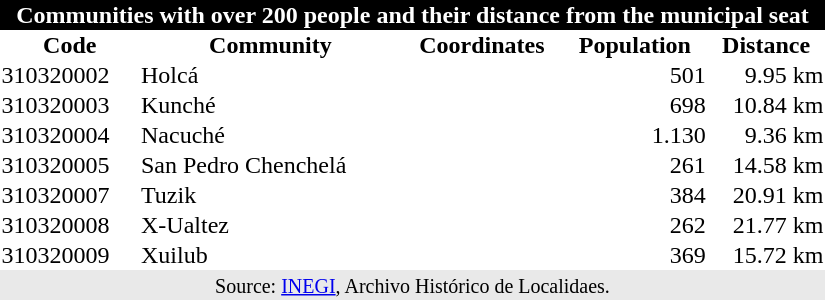<table class="toc" cellpadding=1 cellspacing=0 width=550px; margin: 0em 1em 1em 1em; padding: 0.5e text-align:left;clear:all; margin-left:3px; font-size:90%">
<tr>
<td colspan=5 style="background:#black; color:white;" align=center bgcolor="black"><strong>Communities with over 200 people and their distance from the municipal seat</strong></td>
</tr>
<tr align="center">
<th>Code</th>
<th>Community</th>
<th>Coordinates</th>
<th>Population</th>
<th>Distance</th>
</tr>
<tr align=right>
<td align=left>310320002</td>
<td align=left>Holcá</td>
<td align=center></td>
<td>501</td>
<td>9.95 km</td>
</tr>
<tr align=right>
<td align=left>310320003</td>
<td align=left>Kunché</td>
<td align=center></td>
<td>698</td>
<td>10.84 km</td>
</tr>
<tr align=right>
<td align=left>310320004</td>
<td align=left>Nacuché</td>
<td align=center></td>
<td>1.130</td>
<td>9.36 km</td>
</tr>
<tr align=right>
<td align=left>310320005</td>
<td align=left>San Pedro Chenchelá</td>
<td align=center></td>
<td>261</td>
<td>14.58 km</td>
</tr>
<tr align=right>
<td align=left>310320007</td>
<td align=left>Tuzik</td>
<td align=center></td>
<td>384</td>
<td>20.91 km</td>
</tr>
<tr align=right>
<td align=left>310320008</td>
<td align=left>X-Ualtez</td>
<td align=center></td>
<td>262</td>
<td>21.77 km</td>
</tr>
<tr align=right>
<td align=left>310320009</td>
<td align=left>Xuilub</td>
<td align=center></td>
<td>369</td>
<td>15.72 km</td>
</tr>
<tr>
<td colspan=5 style="background:#e9e9e9;" align=center><small>Source: <a href='#'>INEGI</a>, Archivo Histórico de Localidaes.</small></td>
</tr>
<tr>
</tr>
</table>
